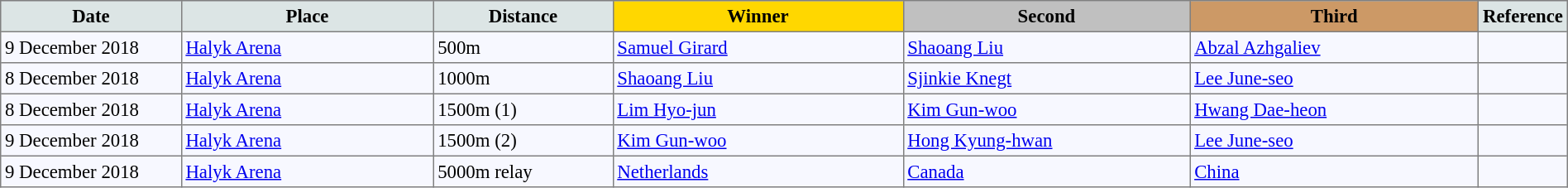<table bgcolor="#f7f8ff" cellpadding="3" cellspacing="0" border="1" style="font-size: 95%; border: gray solid 1px; border-collapse: collapse;">
<tr bgcolor="#cccccc" (1>
<td width="150" align="center" bgcolor="#dce5e5"><strong>Date</strong></td>
<td width="220" align="center" bgcolor="#dce5e5"><strong>Place</strong></td>
<td width="150" align="center" bgcolor="#dce5e5"><strong>Distance</strong></td>
<td align="center" bgcolor="gold" width="250"><strong>Winner</strong></td>
<td align="center" bgcolor="silver" width="250"><strong>Second</strong></td>
<td width="250" align="center" bgcolor="#cc9966"><strong>Third</strong></td>
<td width="30" align="center" bgcolor="#dce5e5"><strong>Reference</strong></td>
</tr>
<tr align="left">
<td>9 December 2018</td>
<td><a href='#'>Halyk Arena</a></td>
<td>500m</td>
<td> <a href='#'>Samuel Girard</a></td>
<td> <a href='#'>Shaoang Liu</a></td>
<td> <a href='#'>Abzal Azhgaliev</a></td>
<td></td>
</tr>
<tr align="left">
<td>8 December 2018</td>
<td><a href='#'>Halyk Arena</a></td>
<td>1000m</td>
<td> <a href='#'>Shaoang Liu</a></td>
<td> <a href='#'>Sjinkie Knegt</a></td>
<td> <a href='#'>Lee June-seo</a></td>
<td></td>
</tr>
<tr align="left">
<td>8 December 2018</td>
<td><a href='#'>Halyk Arena</a></td>
<td>1500m (1)</td>
<td> <a href='#'>Lim Hyo-jun</a></td>
<td> <a href='#'>Kim Gun-woo</a></td>
<td> <a href='#'>Hwang Dae-heon</a></td>
<td></td>
</tr>
<tr align="left">
<td>9 December 2018</td>
<td><a href='#'>Halyk Arena</a></td>
<td>1500m (2)</td>
<td> <a href='#'>Kim Gun-woo</a></td>
<td> <a href='#'>Hong Kyung-hwan</a></td>
<td> <a href='#'>Lee June-seo</a></td>
<td></td>
</tr>
<tr align="left">
<td>9 December 2018</td>
<td><a href='#'>Halyk Arena</a></td>
<td>5000m relay</td>
<td> <a href='#'>Netherlands</a></td>
<td> <a href='#'>Canada</a></td>
<td> <a href='#'>China</a></td>
<td></td>
</tr>
</table>
